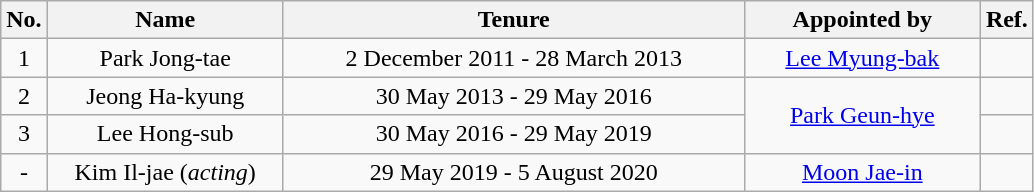<table class="wikitable"; style="text-align: center">
<tr>
<th width="005">No.</th>
<th width="150">Name</th>
<th width="300">Tenure</th>
<th width="150">Appointed by</th>
<th width="005">Ref.</th>
</tr>
<tr>
<td>1</td>
<td>Park Jong-tae</td>
<td>2 December 2011 - 28 March 2013</td>
<td><a href='#'>Lee Myung-bak</a></td>
<td></td>
</tr>
<tr>
<td>2</td>
<td>Jeong Ha-kyung</td>
<td>30 May 2013 - 29 May 2016</td>
<td rowspan="2"><a href='#'>Park Geun-hye</a></td>
<td></td>
</tr>
<tr>
<td>3</td>
<td>Lee Hong-sub</td>
<td>30 May 2016 - 29 May 2019</td>
<td></td>
</tr>
<tr>
<td>-</td>
<td>Kim Il-jae (<em>acting</em>)</td>
<td>29 May 2019 - 5 August 2020</td>
<td><a href='#'>Moon Jae-in</a></td>
<td></td>
</tr>
</table>
